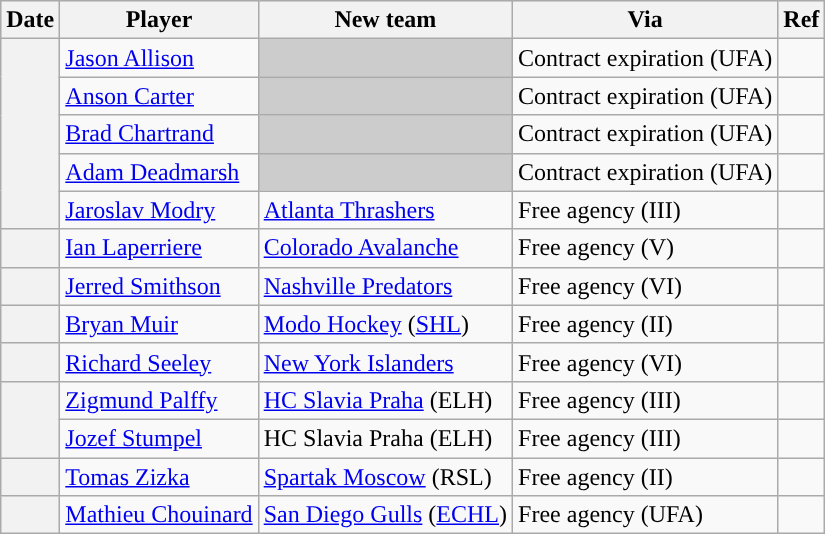<table class="wikitable plainrowheaders">
<tr style="background:#ddd; text-align:center;">
<th>Date</th>
<th>Player</th>
<th>New team</th>
<th>Via</th>
<th>Ref</th>
</tr>
<tr>
<th scope="row" rowspan=5></th>
<td><a href='#'>Jason Allison</a></td>
<td style="background:#ccc"></td>
<td>Contract expiration (UFA)</td>
<td></td>
</tr>
<tr>
<td><a href='#'>Anson Carter</a></td>
<td style="background:#ccc"></td>
<td>Contract expiration (UFA)</td>
<td></td>
</tr>
<tr>
<td><a href='#'>Brad Chartrand</a></td>
<td style="background:#ccc"></td>
<td>Contract expiration (UFA)</td>
<td></td>
</tr>
<tr>
<td><a href='#'>Adam Deadmarsh</a></td>
<td style="background:#ccc"></td>
<td>Contract expiration (UFA)</td>
<td></td>
</tr>
<tr>
<td><a href='#'>Jaroslav Modry</a></td>
<td><a href='#'>Atlanta Thrashers</a></td>
<td>Free agency (III)</td>
<td></td>
</tr>
<tr>
<th scope="row"></th>
<td><a href='#'>Ian Laperriere</a></td>
<td><a href='#'>Colorado Avalanche</a></td>
<td>Free agency (V)</td>
<td></td>
</tr>
<tr>
<th scope="row"></th>
<td><a href='#'>Jerred Smithson</a></td>
<td><a href='#'>Nashville Predators</a></td>
<td>Free agency (VI)</td>
<td></td>
</tr>
<tr>
<th scope="row"></th>
<td><a href='#'>Bryan Muir</a></td>
<td><a href='#'>Modo Hockey</a> (<a href='#'>SHL</a>)</td>
<td>Free agency (II)</td>
<td></td>
</tr>
<tr>
<th scope="row"></th>
<td><a href='#'>Richard Seeley</a></td>
<td><a href='#'>New York Islanders</a></td>
<td>Free agency (VI)</td>
<td></td>
</tr>
<tr>
<th scope="row" rowspan=2></th>
<td><a href='#'>Zigmund Palffy</a></td>
<td><a href='#'>HC Slavia Praha</a> (ELH)</td>
<td>Free agency (III)</td>
<td></td>
</tr>
<tr>
<td><a href='#'>Jozef Stumpel</a></td>
<td>HC Slavia Praha (ELH)</td>
<td>Free agency (III)</td>
<td></td>
</tr>
<tr>
<th scope="row"></th>
<td><a href='#'>Tomas Zizka</a></td>
<td><a href='#'>Spartak Moscow</a> (RSL)</td>
<td>Free agency (II)</td>
<td></td>
</tr>
<tr>
<th scope="row"></th>
<td><a href='#'>Mathieu Chouinard</a></td>
<td><a href='#'>San Diego Gulls</a> (<a href='#'>ECHL</a>)</td>
<td>Free agency (UFA)</td>
<td></td>
</tr>
</table>
